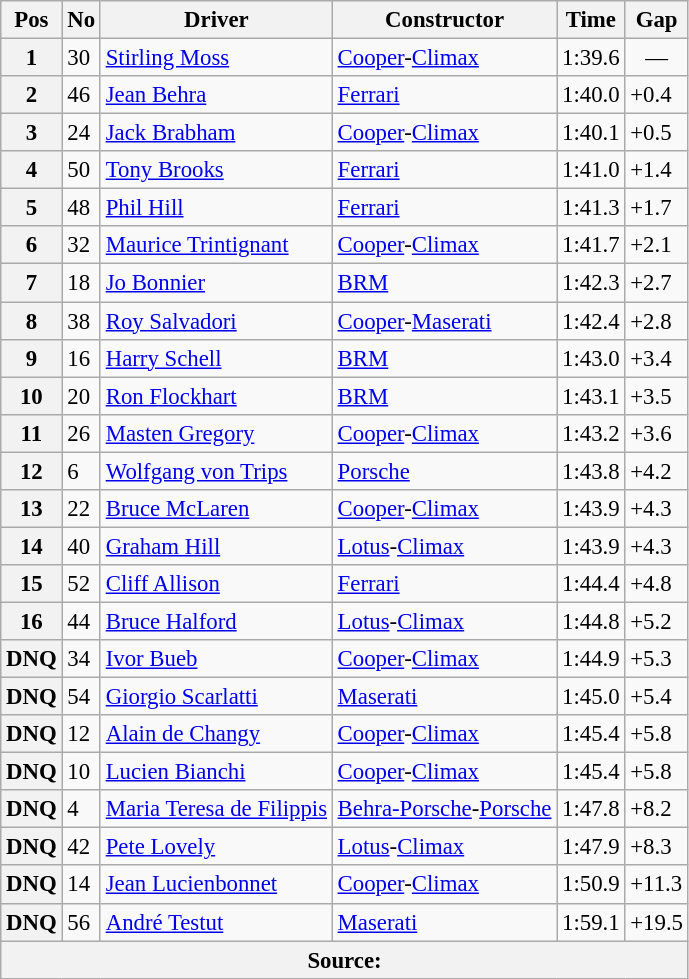<table class="wikitable sortable" style="font-size: 95%">
<tr>
<th>Pos</th>
<th>No</th>
<th>Driver</th>
<th>Constructor</th>
<th>Time</th>
<th>Gap</th>
</tr>
<tr>
<th>1</th>
<td>30</td>
<td> <a href='#'>Stirling Moss</a></td>
<td><a href='#'>Cooper</a>-<a href='#'>Climax</a></td>
<td>1:39.6</td>
<td align="center">—</td>
</tr>
<tr>
<th>2</th>
<td>46</td>
<td> <a href='#'>Jean Behra</a></td>
<td><a href='#'>Ferrari</a></td>
<td>1:40.0</td>
<td>+0.4</td>
</tr>
<tr>
<th>3</th>
<td>24</td>
<td> <a href='#'>Jack Brabham</a></td>
<td><a href='#'>Cooper</a>-<a href='#'>Climax</a></td>
<td>1:40.1</td>
<td>+0.5</td>
</tr>
<tr>
<th>4</th>
<td>50</td>
<td> <a href='#'>Tony Brooks</a></td>
<td><a href='#'>Ferrari</a></td>
<td>1:41.0</td>
<td>+1.4</td>
</tr>
<tr>
<th>5</th>
<td>48</td>
<td> <a href='#'>Phil Hill</a></td>
<td><a href='#'>Ferrari</a></td>
<td>1:41.3</td>
<td>+1.7</td>
</tr>
<tr>
<th>6</th>
<td>32</td>
<td> <a href='#'>Maurice Trintignant</a></td>
<td><a href='#'>Cooper</a>-<a href='#'>Climax</a></td>
<td>1:41.7</td>
<td>+2.1</td>
</tr>
<tr>
<th>7</th>
<td>18</td>
<td> <a href='#'>Jo Bonnier</a></td>
<td><a href='#'>BRM</a></td>
<td>1:42.3</td>
<td>+2.7</td>
</tr>
<tr>
<th>8</th>
<td>38</td>
<td> <a href='#'>Roy Salvadori</a></td>
<td><a href='#'>Cooper</a>-<a href='#'>Maserati</a></td>
<td>1:42.4</td>
<td>+2.8</td>
</tr>
<tr>
<th>9</th>
<td>16</td>
<td> <a href='#'>Harry Schell</a></td>
<td><a href='#'>BRM</a></td>
<td>1:43.0</td>
<td>+3.4</td>
</tr>
<tr>
<th>10</th>
<td>20</td>
<td> <a href='#'>Ron Flockhart</a></td>
<td><a href='#'>BRM</a></td>
<td>1:43.1</td>
<td>+3.5</td>
</tr>
<tr>
<th>11</th>
<td>26</td>
<td> <a href='#'>Masten Gregory</a></td>
<td><a href='#'>Cooper</a>-<a href='#'>Climax</a></td>
<td>1:43.2</td>
<td>+3.6</td>
</tr>
<tr>
<th>12</th>
<td>6</td>
<td> <a href='#'>Wolfgang von Trips</a></td>
<td><a href='#'>Porsche</a></td>
<td>1:43.8</td>
<td>+4.2</td>
</tr>
<tr>
<th>13</th>
<td>22</td>
<td> <a href='#'>Bruce McLaren</a></td>
<td><a href='#'>Cooper</a>-<a href='#'>Climax</a></td>
<td>1:43.9</td>
<td>+4.3</td>
</tr>
<tr>
<th>14</th>
<td>40</td>
<td> <a href='#'>Graham Hill</a></td>
<td><a href='#'>Lotus</a>-<a href='#'>Climax</a></td>
<td>1:43.9</td>
<td>+4.3</td>
</tr>
<tr>
<th>15</th>
<td>52</td>
<td> <a href='#'>Cliff Allison</a></td>
<td><a href='#'>Ferrari</a></td>
<td>1:44.4</td>
<td>+4.8</td>
</tr>
<tr>
<th>16</th>
<td>44</td>
<td> <a href='#'>Bruce Halford</a></td>
<td><a href='#'>Lotus</a>-<a href='#'>Climax</a></td>
<td>1:44.8</td>
<td>+5.2</td>
</tr>
<tr>
<th>DNQ</th>
<td>34</td>
<td> <a href='#'>Ivor Bueb</a></td>
<td><a href='#'>Cooper</a>-<a href='#'>Climax</a></td>
<td>1:44.9</td>
<td>+5.3</td>
</tr>
<tr>
<th>DNQ</th>
<td>54</td>
<td> <a href='#'>Giorgio Scarlatti</a></td>
<td><a href='#'>Maserati</a></td>
<td>1:45.0</td>
<td>+5.4</td>
</tr>
<tr>
<th>DNQ</th>
<td>12</td>
<td> <a href='#'>Alain de Changy</a></td>
<td><a href='#'>Cooper</a>-<a href='#'>Climax</a></td>
<td>1:45.4</td>
<td>+5.8</td>
</tr>
<tr>
<th>DNQ</th>
<td>10</td>
<td> <a href='#'>Lucien Bianchi</a></td>
<td><a href='#'>Cooper</a>-<a href='#'>Climax</a></td>
<td>1:45.4</td>
<td>+5.8</td>
</tr>
<tr>
<th>DNQ</th>
<td>4</td>
<td> <a href='#'>Maria Teresa de Filippis</a></td>
<td><a href='#'>Behra-Porsche</a>-<a href='#'>Porsche</a></td>
<td>1:47.8</td>
<td>+8.2</td>
</tr>
<tr>
<th>DNQ</th>
<td>42</td>
<td> <a href='#'>Pete Lovely</a></td>
<td><a href='#'>Lotus</a>-<a href='#'>Climax</a></td>
<td>1:47.9</td>
<td>+8.3</td>
</tr>
<tr>
<th>DNQ</th>
<td>14</td>
<td> <a href='#'>Jean Lucienbonnet</a></td>
<td><a href='#'>Cooper</a>-<a href='#'>Climax</a></td>
<td>1:50.9</td>
<td>+11.3</td>
</tr>
<tr>
<th>DNQ</th>
<td>56</td>
<td> <a href='#'>André Testut</a></td>
<td><a href='#'>Maserati</a></td>
<td>1:59.1</td>
<td>+19.5</td>
</tr>
<tr>
<th colspan="6">Source:</th>
</tr>
</table>
